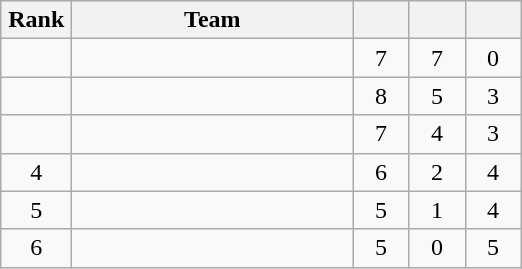<table class="wikitable" style="text-align: center;">
<tr>
<th width=40>Rank</th>
<th width=180>Team</th>
<th width=30></th>
<th width=30></th>
<th width=30></th>
</tr>
<tr>
<td></td>
<td align=left></td>
<td>7</td>
<td>7</td>
<td>0</td>
</tr>
<tr>
<td></td>
<td align=left></td>
<td>8</td>
<td>5</td>
<td>3</td>
</tr>
<tr>
<td></td>
<td align=left></td>
<td>7</td>
<td>4</td>
<td>3</td>
</tr>
<tr>
<td>4</td>
<td align=left></td>
<td>6</td>
<td>2</td>
<td>4</td>
</tr>
<tr>
<td>5</td>
<td align=left></td>
<td>5</td>
<td>1</td>
<td>4</td>
</tr>
<tr>
<td>6</td>
<td align=left></td>
<td>5</td>
<td>0</td>
<td>5</td>
</tr>
</table>
